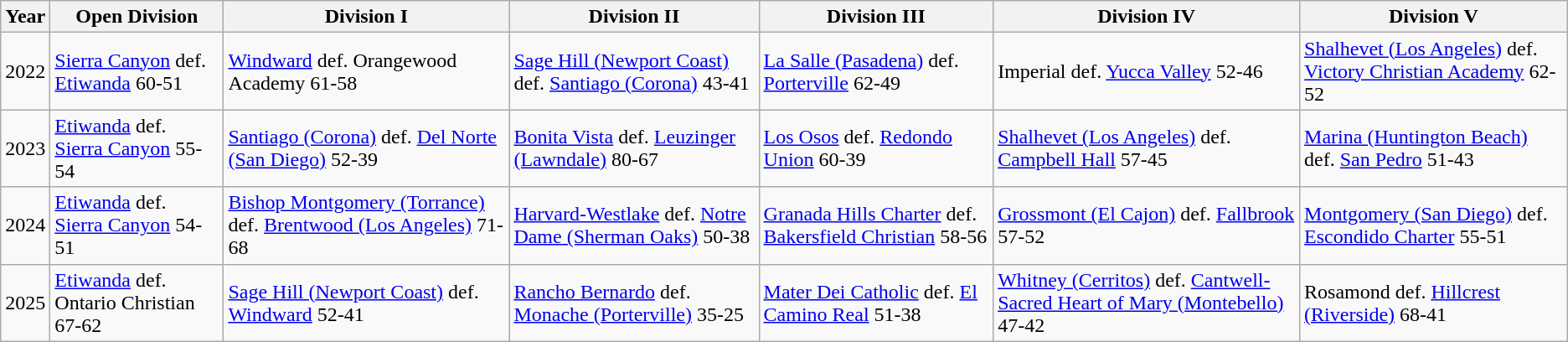<table class="wikitable sortable">
<tr>
<th>Year</th>
<th>Open Division</th>
<th>Division I</th>
<th>Division II</th>
<th>Division III</th>
<th>Division IV</th>
<th>Division V</th>
</tr>
<tr>
<td>2022</td>
<td><a href='#'>Sierra Canyon</a> def. <a href='#'>Etiwanda</a> 60-51</td>
<td><a href='#'>Windward</a> def. Orangewood Academy 61-58</td>
<td><a href='#'>Sage Hill (Newport Coast)</a> def. <a href='#'>Santiago (Corona)</a> 43-41</td>
<td><a href='#'>La Salle (Pasadena)</a> def. <a href='#'>Porterville</a> 62-49</td>
<td>Imperial def. <a href='#'>Yucca Valley</a> 52-46</td>
<td><a href='#'>Shalhevet (Los Angeles)</a> def. <a href='#'>Victory Christian Academy</a> 62-52</td>
</tr>
<tr>
<td>2023</td>
<td><a href='#'>Etiwanda</a> def. <a href='#'>Sierra Canyon</a> 55-54</td>
<td><a href='#'>Santiago (Corona)</a> def. <a href='#'>Del Norte (San Diego)</a> 52-39</td>
<td><a href='#'>Bonita Vista</a> def. <a href='#'>Leuzinger (Lawndale)</a> 80-67</td>
<td><a href='#'>Los Osos</a> def. <a href='#'>Redondo Union</a> 60-39</td>
<td><a href='#'>Shalhevet (Los Angeles)</a> def. <a href='#'>Campbell Hall</a> 57-45</td>
<td><a href='#'>Marina (Huntington Beach)</a> def. <a href='#'>San Pedro</a> 51-43</td>
</tr>
<tr>
<td>2024</td>
<td><a href='#'>Etiwanda</a> def. <a href='#'>Sierra Canyon</a> 54-51</td>
<td><a href='#'>Bishop Montgomery (Torrance)</a> def. <a href='#'>Brentwood (Los Angeles)</a> 71-68</td>
<td><a href='#'>Harvard-Westlake</a> def. <a href='#'>Notre Dame (Sherman Oaks)</a> 50-38</td>
<td><a href='#'>Granada Hills Charter</a> def. <a href='#'>Bakersfield Christian</a> 58-56</td>
<td><a href='#'>Grossmont (El Cajon)</a> def. <a href='#'>Fallbrook</a> 57-52</td>
<td><a href='#'>Montgomery (San Diego)</a> def. <a href='#'>Escondido Charter</a> 55-51</td>
</tr>
<tr>
<td>2025</td>
<td><a href='#'>Etiwanda</a> def. Ontario Christian 67-62</td>
<td><a href='#'>Sage Hill (Newport Coast)</a> def. <a href='#'>Windward</a> 52-41</td>
<td><a href='#'>Rancho Bernardo</a> def. <a href='#'>Monache (Porterville)</a> 35-25</td>
<td><a href='#'>Mater Dei Catholic</a> def. <a href='#'>El Camino Real</a> 51-38</td>
<td><a href='#'>Whitney (Cerritos)</a> def. <a href='#'>Cantwell-Sacred Heart of Mary (Montebello)</a> 47-42</td>
<td>Rosamond def. <a href='#'>Hillcrest (Riverside)</a> 68-41</td>
</tr>
</table>
